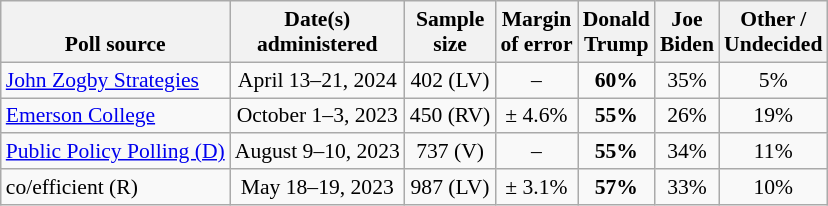<table class="wikitable sortable mw-datatable" style="font-size:90%;text-align:center;line-height:17px">
<tr valign=bottom>
<th>Poll source</th>
<th>Date(s)<br>administered</th>
<th>Sample<br>size</th>
<th>Margin<br>of error</th>
<th class="unsortable">Donald<br>Trump<br></th>
<th class="unsortable">Joe<br>Biden<br></th>
<th class="unsortable">Other /<br>Undecided</th>
</tr>
<tr>
<td style="text-align:left;"><a href='#'>John Zogby Strategies</a></td>
<td data-sort-value="2024-05-01">April 13–21, 2024</td>
<td>402 (LV)</td>
<td>–</td>
<td><strong>60%</strong></td>
<td>35%</td>
<td>5%</td>
</tr>
<tr>
<td style="text-align:left;"><a href='#'>Emerson College</a></td>
<td>October 1–3, 2023</td>
<td>450 (RV)</td>
<td>± 4.6%</td>
<td><strong>55%</strong></td>
<td>26%</td>
<td>19%</td>
</tr>
<tr>
<td style="text-align:left;"><a href='#'>Public Policy Polling (D)</a></td>
<td>August 9–10, 2023</td>
<td>737 (V)</td>
<td>–</td>
<td><strong>55%</strong></td>
<td>34%</td>
<td>11%</td>
</tr>
<tr>
<td style="text-align:left;">co/efficient (R)</td>
<td>May 18–19, 2023</td>
<td>987 (LV)</td>
<td>± 3.1%</td>
<td><strong>57%</strong></td>
<td>33%</td>
<td>10%</td>
</tr>
</table>
